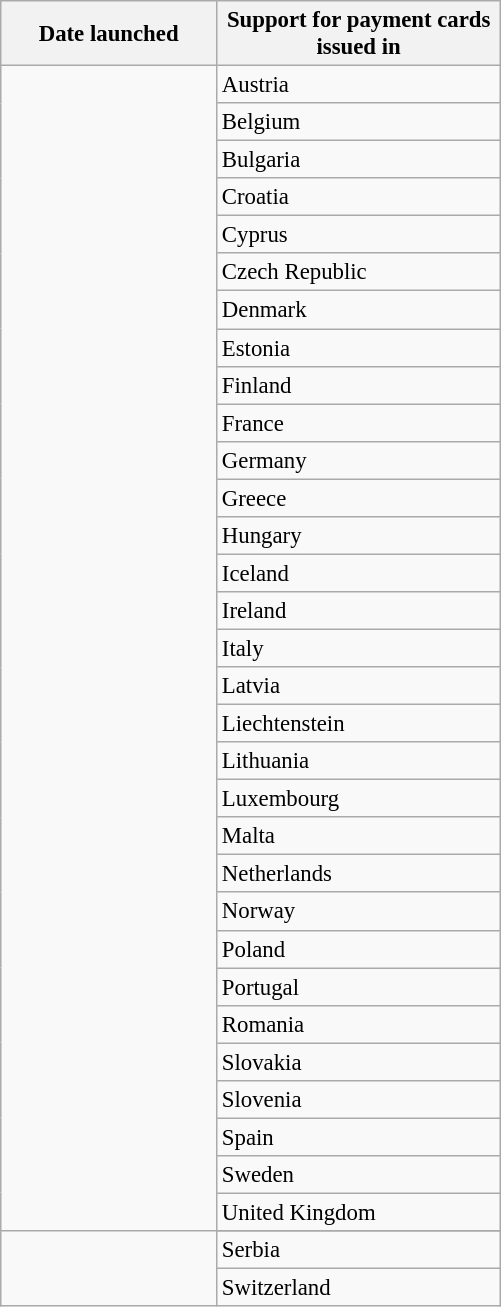<table class="wikitable sortable" style="font-size:95%">
<tr>
<th style="width:9em;">Date launched</th>
<th style="width:12em;">Support for payment cards issued in</th>
</tr>
<tr>
<td rowspan="31"></td>
<td>Austria</td>
</tr>
<tr>
<td>Belgium</td>
</tr>
<tr>
<td>Bulgaria</td>
</tr>
<tr>
<td>Croatia</td>
</tr>
<tr>
<td>Cyprus</td>
</tr>
<tr>
<td>Czech Republic</td>
</tr>
<tr>
<td>Denmark</td>
</tr>
<tr>
<td>Estonia</td>
</tr>
<tr>
<td>Finland</td>
</tr>
<tr>
<td>France</td>
</tr>
<tr>
<td>Germany</td>
</tr>
<tr>
<td>Greece</td>
</tr>
<tr>
<td>Hungary</td>
</tr>
<tr>
<td>Iceland</td>
</tr>
<tr>
<td>Ireland</td>
</tr>
<tr>
<td>Italy</td>
</tr>
<tr>
<td>Latvia</td>
</tr>
<tr>
<td>Liechtenstein</td>
</tr>
<tr>
<td>Lithuania</td>
</tr>
<tr>
<td>Luxembourg</td>
</tr>
<tr>
<td>Malta</td>
</tr>
<tr>
<td>Netherlands</td>
</tr>
<tr>
<td>Norway</td>
</tr>
<tr>
<td>Poland</td>
</tr>
<tr>
<td>Portugal</td>
</tr>
<tr>
<td>Romania</td>
</tr>
<tr>
<td>Slovakia</td>
</tr>
<tr>
<td>Slovenia</td>
</tr>
<tr>
<td>Spain</td>
</tr>
<tr>
<td>Sweden</td>
</tr>
<tr>
<td>United Kingdom</td>
</tr>
<tr>
<td rowspan="3"></td>
</tr>
<tr>
<td>Serbia</td>
</tr>
<tr>
<td>Switzerland</td>
</tr>
</table>
